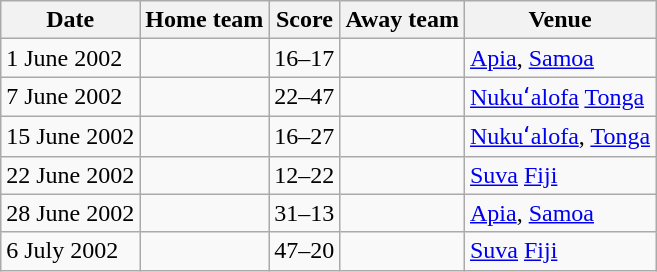<table class="wikitable">
<tr>
<th>Date</th>
<th>Home team</th>
<th>Score</th>
<th>Away team</th>
<th>Venue</th>
</tr>
<tr>
<td>1 June 2002</td>
<td></td>
<td>16–17</td>
<td></td>
<td><a href='#'>Apia</a>, <a href='#'>Samoa</a></td>
</tr>
<tr>
<td>7 June 2002</td>
<td></td>
<td>22–47</td>
<td></td>
<td><a href='#'>Nukuʻalofa</a> <a href='#'>Tonga</a></td>
</tr>
<tr>
<td>15 June 2002</td>
<td></td>
<td>16–27</td>
<td></td>
<td><a href='#'>Nukuʻalofa</a>, <a href='#'>Tonga</a></td>
</tr>
<tr>
<td>22 June 2002</td>
<td></td>
<td>12–22</td>
<td></td>
<td><a href='#'>Suva</a> <a href='#'>Fiji</a></td>
</tr>
<tr>
<td>28 June 2002</td>
<td></td>
<td>31–13</td>
<td></td>
<td><a href='#'>Apia</a>, <a href='#'>Samoa</a></td>
</tr>
<tr>
<td>6 July 2002</td>
<td></td>
<td>47–20</td>
<td></td>
<td><a href='#'>Suva</a> <a href='#'>Fiji</a></td>
</tr>
</table>
